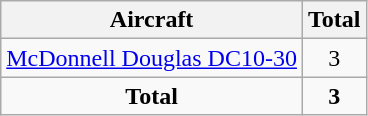<table class="wikitable" border="1">
<tr>
<th>Aircraft</th>
<th>Total</th>
</tr>
<tr>
<td><a href='#'>McDonnell Douglas DC10-30</a></td>
<td align="center">3</td>
</tr>
<tr>
<td align="center"><strong>Total</strong></td>
<td align="center"><strong>3</strong></td>
</tr>
</table>
